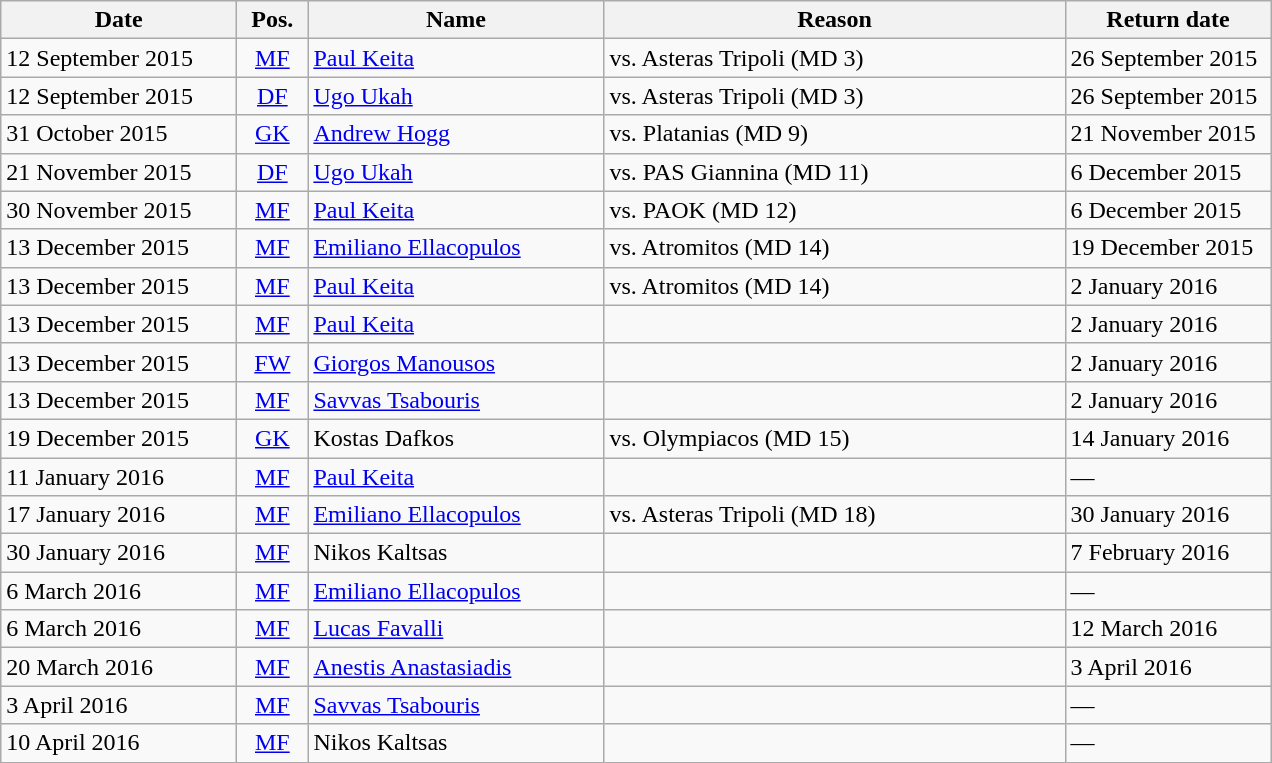<table class="wikitable">
<tr>
<th style="width:150px;">Date</th>
<th style="width:040px;">Pos.</th>
<th style="width:190px;">Name</th>
<th style="width:300px;">Reason</th>
<th style="width:130px;">Return date</th>
</tr>
<tr>
<td>12 September 2015</td>
<td style="text-align:center;"><a href='#'>MF</a></td>
<td> <a href='#'>Paul Keita</a></td>
<td> vs. Asteras Tripoli (MD 3)</td>
<td>26 September 2015</td>
</tr>
<tr>
<td>12 September 2015</td>
<td style="text-align:center;"><a href='#'>DF</a></td>
<td> <a href='#'>Ugo Ukah</a></td>
<td> vs. Asteras Tripoli (MD 3)</td>
<td>26 September 2015</td>
</tr>
<tr>
<td>31 October 2015</td>
<td style="text-align:center;"><a href='#'>GK</a></td>
<td> <a href='#'>Andrew Hogg</a></td>
<td> vs. Platanias (MD 9)</td>
<td>21 November 2015</td>
</tr>
<tr>
<td>21 November 2015</td>
<td style="text-align:center;"><a href='#'>DF</a></td>
<td> <a href='#'>Ugo Ukah</a></td>
<td> vs. PAS Giannina (MD 11)</td>
<td>6 December 2015</td>
</tr>
<tr>
<td>30 November 2015</td>
<td style="text-align:center;"><a href='#'>MF</a></td>
<td> <a href='#'>Paul Keita</a></td>
<td> vs. PAOK (MD 12)</td>
<td>6 December 2015</td>
</tr>
<tr>
<td>13 December 2015</td>
<td style="text-align:center;"><a href='#'>MF</a></td>
<td> <a href='#'>Emiliano Ellacopulos</a></td>
<td> vs. Atromitos (MD 14)</td>
<td>19 December 2015</td>
</tr>
<tr>
<td>13 December 2015</td>
<td style="text-align:center;"><a href='#'>MF</a></td>
<td> <a href='#'>Paul Keita</a></td>
<td> vs. Atromitos (MD 14)</td>
<td>2 January 2016</td>
</tr>
<tr>
<td>13 December 2015</td>
<td style="text-align:center;"><a href='#'>MF</a></td>
<td> <a href='#'>Paul Keita</a></td>
<td></td>
<td>2 January 2016</td>
</tr>
<tr>
<td>13 December 2015</td>
<td style="text-align:center;"><a href='#'>FW</a></td>
<td> <a href='#'>Giorgos Manousos</a></td>
<td></td>
<td>2 January 2016</td>
</tr>
<tr>
<td>13 December 2015</td>
<td style="text-align:center;"><a href='#'>MF</a></td>
<td> <a href='#'>Savvas Tsabouris</a></td>
<td></td>
<td>2 January 2016</td>
</tr>
<tr>
<td>19 December 2015</td>
<td style="text-align:center;"><a href='#'>GK</a></td>
<td> Kostas Dafkos</td>
<td> vs. Olympiacos (MD 15)</td>
<td>14 January 2016</td>
</tr>
<tr>
<td>11 January 2016</td>
<td style="text-align:center;"><a href='#'>MF</a></td>
<td> <a href='#'>Paul Keita</a></td>
<td></td>
<td>—</td>
</tr>
<tr>
<td>17 January 2016</td>
<td style="text-align:center;"><a href='#'>MF</a></td>
<td> <a href='#'>Emiliano Ellacopulos</a></td>
<td> vs. Asteras Tripoli (MD 18)</td>
<td>30 January 2016</td>
</tr>
<tr>
<td>30 January 2016</td>
<td style="text-align:center;"><a href='#'>MF</a></td>
<td> Nikos Kaltsas</td>
<td></td>
<td>7 February 2016</td>
</tr>
<tr>
<td>6 March 2016</td>
<td style="text-align:center;"><a href='#'>MF</a></td>
<td> <a href='#'>Emiliano Ellacopulos</a></td>
<td></td>
<td>—</td>
</tr>
<tr>
<td>6 March 2016</td>
<td style="text-align:center;"><a href='#'>MF</a></td>
<td> <a href='#'>Lucas Favalli</a></td>
<td></td>
<td>12 March 2016</td>
</tr>
<tr>
<td>20 March 2016</td>
<td style="text-align:center;"><a href='#'>MF</a></td>
<td> <a href='#'>Anestis Anastasiadis</a></td>
<td></td>
<td>3 April 2016</td>
</tr>
<tr>
<td>3 April 2016</td>
<td style="text-align:center;"><a href='#'>MF</a></td>
<td> <a href='#'>Savvas Tsabouris</a></td>
<td></td>
<td>—</td>
</tr>
<tr>
<td>10 April 2016</td>
<td style="text-align:center;"><a href='#'>MF</a></td>
<td> Nikos Kaltsas</td>
<td></td>
<td>—</td>
</tr>
</table>
